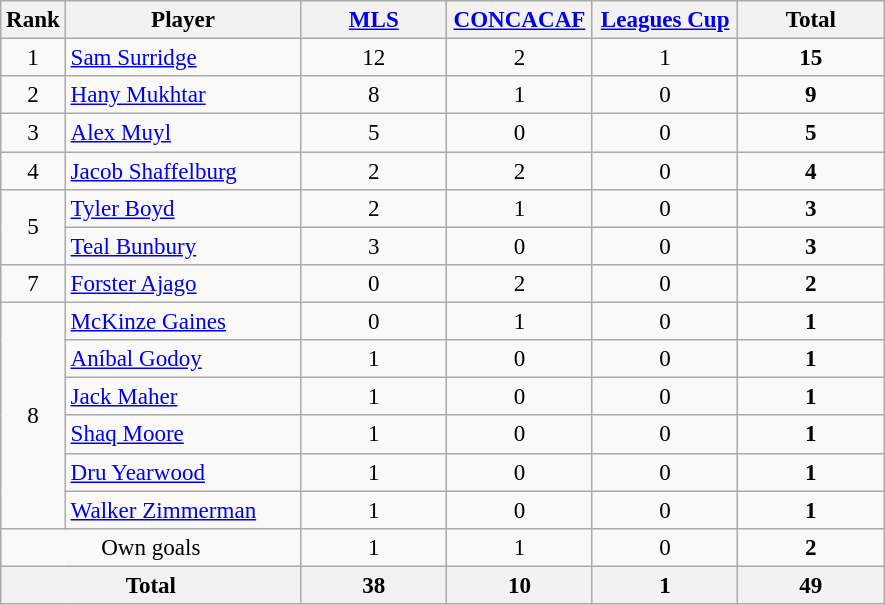<table class="wikitable sortable nowrap" style="text-align:center; font-size:96%;">
<tr>
<th>Rank</th>
<th width=150>Player</th>
<th width=90><a href='#'>MLS</a></th>
<th width=90><a href='#'>CONCACAF</a></th>
<th width=90><a href='#'>Leagues Cup</a></th>
<th width=90>Total</th>
</tr>
<tr>
<td>1</td>
<td style="text-align:left"> <a href='#'>Sam Surridge</a></td>
<td>12</td>
<td>2</td>
<td>1</td>
<td><strong>15</strong></td>
</tr>
<tr>
<td>2</td>
<td style="text-align:left"> <a href='#'>Hany Mukhtar</a></td>
<td>8</td>
<td>1</td>
<td>0</td>
<td><strong>9</strong></td>
</tr>
<tr>
<td>3</td>
<td style="text-align:left"> <a href='#'>Alex Muyl</a></td>
<td>5</td>
<td>0</td>
<td>0</td>
<td><strong>5</strong></td>
</tr>
<tr>
<td>4</td>
<td style="text-align:left"> <a href='#'>Jacob Shaffelburg</a></td>
<td>2</td>
<td>2</td>
<td>0</td>
<td><strong>4</strong></td>
</tr>
<tr>
<td rowspan="2">5</td>
<td style="text-align:left"> <a href='#'>Tyler Boyd</a></td>
<td>2</td>
<td>1</td>
<td>0</td>
<td><strong>3</strong></td>
</tr>
<tr>
<td style="text-align:left"> <a href='#'>Teal Bunbury</a></td>
<td>3</td>
<td>0</td>
<td>0</td>
<td><strong>3</strong></td>
</tr>
<tr>
<td>7</td>
<td style="text-align:left"> <a href='#'>Forster Ajago</a></td>
<td>0</td>
<td>2</td>
<td>0</td>
<td><strong>2</strong></td>
</tr>
<tr>
<td rowspan="6">8</td>
<td style="text-align:left"> <a href='#'>McKinze Gaines</a></td>
<td>0</td>
<td>1</td>
<td>0</td>
<td><strong>1</strong></td>
</tr>
<tr>
<td style="text-align:left"> <a href='#'>Aníbal Godoy</a></td>
<td>1</td>
<td>0</td>
<td>0</td>
<td><strong>1</strong></td>
</tr>
<tr>
<td style="text-align:left"> <a href='#'>Jack Maher</a></td>
<td>1</td>
<td>0</td>
<td>0</td>
<td><strong>1</strong></td>
</tr>
<tr>
<td style="text-align:left"> <a href='#'>Shaq Moore</a></td>
<td>1</td>
<td>0</td>
<td>0</td>
<td><strong>1</strong></td>
</tr>
<tr>
<td style="text-align:left"> <a href='#'>Dru Yearwood</a></td>
<td>1</td>
<td>0</td>
<td>0</td>
<td><strong>1</strong></td>
</tr>
<tr>
<td style="text-align:left"> <a href='#'>Walker Zimmerman</a></td>
<td>1</td>
<td>0</td>
<td>0</td>
<td><strong>1</strong></td>
</tr>
<tr class="sortbottom">
<td colspan="2">Own goals</td>
<td>1</td>
<td>1</td>
<td>0</td>
<td><strong>2</strong></td>
</tr>
<tr>
<th colspan="2">Total</th>
<th>38</th>
<th>10</th>
<th>1</th>
<th>49</th>
</tr>
</table>
